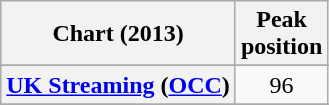<table class="wikitable plainrowheaders sortable" style="text-align:center;">
<tr>
<th>Chart (2013)</th>
<th>Peak<br>position</th>
</tr>
<tr>
</tr>
<tr>
</tr>
<tr>
<th scope="row"><a href='#'>UK Streaming</a> (<a href='#'>OCC</a>)</th>
<td>96</td>
</tr>
<tr>
</tr>
<tr>
</tr>
<tr>
</tr>
</table>
